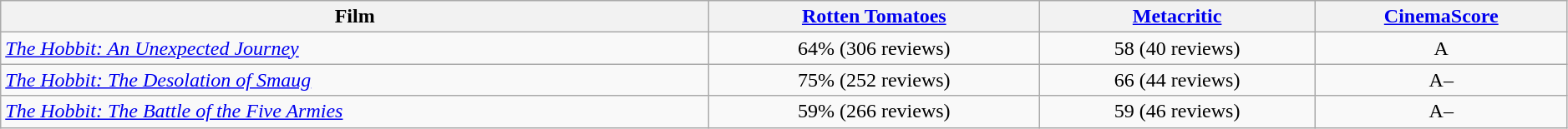<table class="wikitable" style="width:99%;">
<tr>
<th>Film</th>
<th><a href='#'>Rotten Tomatoes</a></th>
<th><a href='#'>Metacritic</a></th>
<th><a href='#'>CinemaScore</a></th>
</tr>
<tr>
<td><em><a href='#'>The Hobbit: An Unexpected Journey</a></em></td>
<td style="text-align:center;">64% (306 reviews)</td>
<td style="text-align:center;">58 (40 reviews)</td>
<td style="text-align:center;">A</td>
</tr>
<tr>
<td><em><a href='#'>The Hobbit: The Desolation of Smaug</a></em></td>
<td style="text-align:center;">75% (252 reviews)</td>
<td style="text-align:center;">66 (44 reviews)</td>
<td style="text-align:center;">A–</td>
</tr>
<tr>
<td><em><a href='#'>The Hobbit: The Battle of the Five Armies</a></em></td>
<td style="text-align:center;">59% (266 reviews)</td>
<td style="text-align:center;">59 (46 reviews)</td>
<td style="text-align:center;">A–</td>
</tr>
</table>
